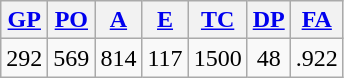<table class="wikitable">
<tr>
<th><a href='#'>GP</a></th>
<th><a href='#'>PO</a></th>
<th><a href='#'>A</a></th>
<th><a href='#'>E</a></th>
<th><a href='#'>TC</a></th>
<th><a href='#'>DP</a></th>
<th><a href='#'>FA</a></th>
</tr>
<tr align=center>
<td>292</td>
<td>569</td>
<td>814</td>
<td>117</td>
<td>1500</td>
<td>48</td>
<td>.922</td>
</tr>
</table>
